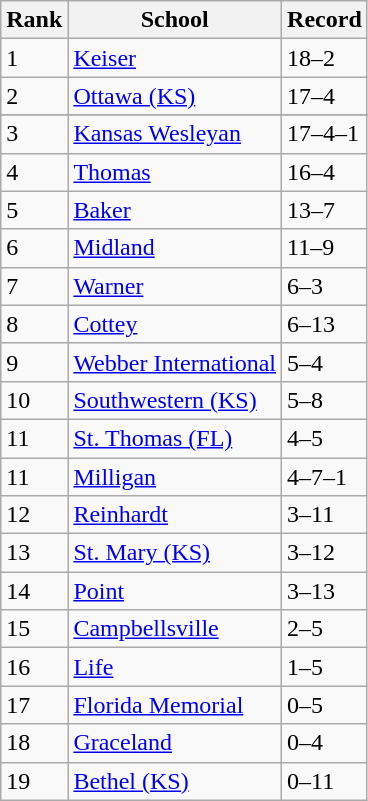<table class="wikitable">
<tr>
<th>Rank</th>
<th>School</th>
<th>Record</th>
</tr>
<tr>
<td>1</td>
<td><a href='#'>Keiser</a></td>
<td>18–2</td>
</tr>
<tr>
<td>2</td>
<td><a href='#'>Ottawa (KS)</a></td>
<td>17–4</td>
</tr>
<tr>
</tr>
<tr>
<td>3</td>
<td><a href='#'>Kansas Wesleyan</a></td>
<td>17–4–1</td>
</tr>
<tr>
<td>4</td>
<td><a href='#'>Thomas</a></td>
<td>16–4</td>
</tr>
<tr>
<td>5</td>
<td><a href='#'>Baker</a></td>
<td>13–7</td>
</tr>
<tr>
<td>6</td>
<td><a href='#'>Midland</a></td>
<td>11–9</td>
</tr>
<tr>
<td>7</td>
<td><a href='#'>Warner</a></td>
<td>6–3</td>
</tr>
<tr>
<td>8</td>
<td><a href='#'>Cottey</a></td>
<td>6–13</td>
</tr>
<tr>
<td>9</td>
<td><a href='#'>Webber International</a></td>
<td>5–4</td>
</tr>
<tr>
<td>10</td>
<td><a href='#'>Southwestern (KS)</a></td>
<td>5–8</td>
</tr>
<tr>
<td>11</td>
<td><a href='#'>St. Thomas (FL)</a></td>
<td>4–5</td>
</tr>
<tr>
<td>11</td>
<td><a href='#'>Milligan</a></td>
<td>4–7–1</td>
</tr>
<tr>
<td>12</td>
<td><a href='#'>Reinhardt</a></td>
<td>3–11</td>
</tr>
<tr>
<td>13</td>
<td><a href='#'>St. Mary (KS)</a></td>
<td>3–12</td>
</tr>
<tr>
<td>14</td>
<td><a href='#'>Point</a></td>
<td>3–13</td>
</tr>
<tr>
<td>15</td>
<td><a href='#'>Campbellsville</a></td>
<td>2–5</td>
</tr>
<tr>
<td>16</td>
<td><a href='#'>Life</a></td>
<td>1–5</td>
</tr>
<tr>
<td>17</td>
<td><a href='#'>Florida Memorial</a></td>
<td>0–5</td>
</tr>
<tr>
<td>18</td>
<td><a href='#'>Graceland</a></td>
<td>0–4</td>
</tr>
<tr>
<td>19</td>
<td><a href='#'>Bethel (KS)</a></td>
<td>0–11</td>
</tr>
</table>
